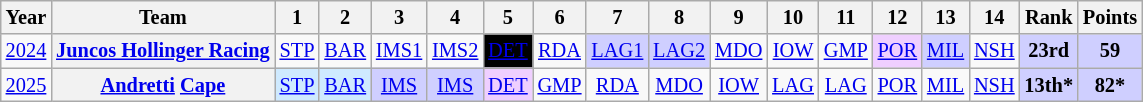<table class="wikitable" style="text-align:center; font-size:85%">
<tr>
<th>Year</th>
<th>Team</th>
<th>1</th>
<th>2</th>
<th>3</th>
<th>4</th>
<th>5</th>
<th>6</th>
<th>7</th>
<th>8</th>
<th>9</th>
<th>10</th>
<th>11</th>
<th>12</th>
<th>13</th>
<th>14</th>
<th>Rank</th>
<th>Points</th>
</tr>
<tr>
<td><a href='#'>2024</a></td>
<th nowrap><a href='#'>Juncos Hollinger Racing</a></th>
<td><a href='#'>STP</a></td>
<td><a href='#'>BAR</a></td>
<td><a href='#'>IMS1</a></td>
<td><a href='#'>IMS2</a></td>
<td style="background:#000000; color:white;"><a href='#'><span>DET</span></a><br></td>
<td><a href='#'>RDA</a></td>
<td style="background:#CFCFFF;"><a href='#'>LAG1</a><br></td>
<td style="background:#CFCFFF;"><a href='#'>LAG2</a><br></td>
<td><a href='#'>MDO</a></td>
<td><a href='#'>IOW</a></td>
<td><a href='#'>GMP</a></td>
<td style="background:#EFCFFF;"><a href='#'>POR</a><br></td>
<td style="background:#CFCFFF;"><a href='#'>MIL</a><br></td>
<td><a href='#'>NSH</a></td>
<th style="background:#CFCFFF;">23rd</th>
<th style="background:#CFCFFF;">59</th>
</tr>
<tr>
<td><a href='#'>2025</a></td>
<th nowrap><a href='#'>Andretti</a> <a href='#'>Cape</a></th>
<td style="background:#CFEAFF;"><a href='#'>STP</a><br></td>
<td style="background:#CFEAFF;"><a href='#'>BAR</a><br></td>
<td style="background:#CFCFFF;"><a href='#'>IMS</a><br></td>
<td style="background:#CFCFFF;"><a href='#'>IMS</a><br></td>
<td style="background:#EFCFFF;"><a href='#'>DET</a><br></td>
<td style="background:#;"><a href='#'>GMP</a></td>
<td style="background:#;"><a href='#'>RDA</a></td>
<td style="background:#;"><a href='#'>MDO</a></td>
<td style="background:#;"><a href='#'>IOW</a></td>
<td style="background:#;"><a href='#'>LAG</a></td>
<td style="background:#;"><a href='#'>LAG</a></td>
<td style="background:#;"><a href='#'>POR</a></td>
<td style="background:#;"><a href='#'>MIL</a></td>
<td style="background:#;"><a href='#'>NSH</a></td>
<th style="background:#CFCFFF;">13th*</th>
<th style="background:#CFCFFF;">82*</th>
</tr>
</table>
